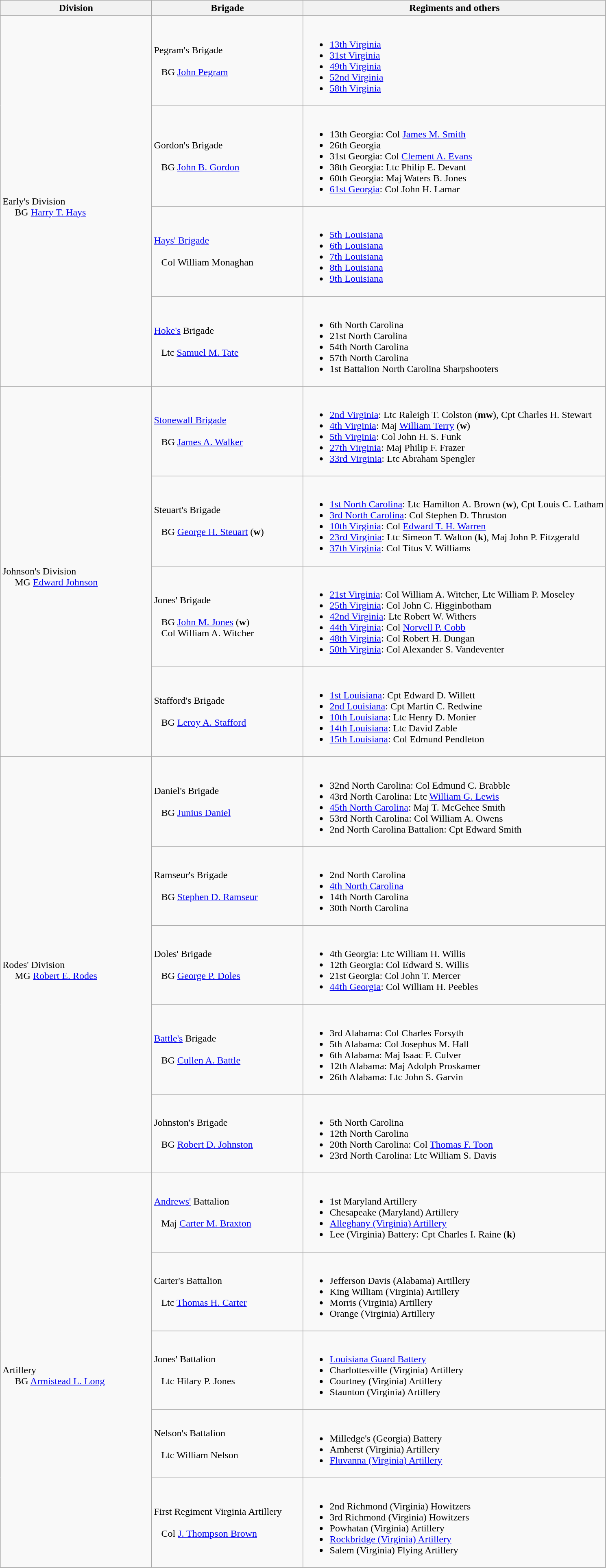<table class="wikitable">
<tr>
<th width=25%>Division</th>
<th width=25%>Brigade</th>
<th>Regiments and others</th>
</tr>
<tr>
<td rowspan=4><br>Early's Division
<br>    
BG <a href='#'>Harry T. Hays</a></td>
<td>Pegram's Brigade<br><br>  
BG <a href='#'>John Pegram</a></td>
<td><br><ul><li><a href='#'>13th Virginia</a></li><li><a href='#'>31st Virginia</a></li><li><a href='#'>49th Virginia</a></li><li><a href='#'>52nd Virginia</a></li><li><a href='#'>58th Virginia</a></li></ul></td>
</tr>
<tr>
<td>Gordon's Brigade<br><br>  
BG <a href='#'>John B. Gordon</a></td>
<td><br><ul><li>13th Georgia: Col <a href='#'>James M. Smith</a></li><li>26th Georgia</li><li>31st Georgia: Col <a href='#'>Clement A. Evans</a></li><li>38th Georgia: Ltc Philip E. Devant</li><li>60th Georgia: Maj Waters B. Jones</li><li><a href='#'>61st Georgia</a>: Col John H. Lamar</li></ul></td>
</tr>
<tr>
<td><a href='#'>Hays' Brigade</a><br><br>  
Col William Monaghan</td>
<td><br><ul><li><a href='#'>5th Louisiana</a></li><li><a href='#'>6th Louisiana</a></li><li><a href='#'>7th Louisiana</a></li><li><a href='#'>8th Louisiana</a></li><li><a href='#'>9th Louisiana</a></li></ul></td>
</tr>
<tr>
<td><a href='#'>Hoke's</a> Brigade<br><br>  
Ltc <a href='#'>Samuel M. Tate</a></td>
<td><br><ul><li>6th North Carolina</li><li>21st North Carolina</li><li>54th North Carolina</li><li>57th North Carolina</li><li>1st Battalion North Carolina Sharpshooters</li></ul></td>
</tr>
<tr>
<td rowspan=4><br>Johnson's Division
<br>    
MG <a href='#'>Edward Johnson</a></td>
<td><a href='#'>Stonewall Brigade</a><br><br>  
BG <a href='#'>James A. Walker</a></td>
<td><br><ul><li><a href='#'>2nd Virginia</a>: Ltc Raleigh T. Colston (<strong>mw</strong>), Cpt Charles H. Stewart</li><li><a href='#'>4th Virginia</a>: Maj <a href='#'>William Terry</a> (<strong>w</strong>)</li><li><a href='#'>5th Virginia</a>: Col John H. S. Funk</li><li><a href='#'>27th Virginia</a>: Maj Philip F. Frazer</li><li><a href='#'>33rd Virginia</a>: Ltc Abraham Spengler</li></ul></td>
</tr>
<tr>
<td>Steuart's Brigade<br><br>  
BG <a href='#'>George H. Steuart</a> (<strong>w</strong>)</td>
<td><br><ul><li><a href='#'>1st North Carolina</a>: Ltc Hamilton A. Brown (<strong>w</strong>), Cpt Louis C. Latham</li><li><a href='#'>3rd North Carolina</a>: Col Stephen D. Thruston</li><li><a href='#'>10th Virginia</a>: Col <a href='#'>Edward T. H. Warren</a></li><li><a href='#'>23rd Virginia</a>: Ltc Simeon T. Walton (<strong>k</strong>), Maj John P. Fitzgerald</li><li><a href='#'>37th Virginia</a>: Col Titus V. Williams</li></ul></td>
</tr>
<tr>
<td>Jones' Brigade<br><br>  
BG <a href='#'>John M. Jones</a> (<strong>w</strong>)
<br>  
Col William A. Witcher</td>
<td><br><ul><li><a href='#'>21st Virginia</a>: Col William A. Witcher, Ltc William P. Moseley</li><li><a href='#'>25th Virginia</a>: Col John C. Higginbotham</li><li><a href='#'>42nd Virginia</a>: Ltc Robert W. Withers</li><li><a href='#'>44th Virginia</a>: Col <a href='#'>Norvell P. Cobb</a></li><li><a href='#'>48th Virginia</a>: Col Robert H. Dungan</li><li><a href='#'>50th Virginia</a>: Col Alexander S. Vandeventer</li></ul></td>
</tr>
<tr>
<td>Stafford's Brigade<br><br>  
BG <a href='#'>Leroy A. Stafford</a></td>
<td><br><ul><li><a href='#'>1st Louisiana</a>: Cpt Edward D. Willett</li><li><a href='#'>2nd Louisiana</a>: Cpt Martin C. Redwine</li><li><a href='#'>10th Louisiana</a>: Ltc Henry D. Monier</li><li><a href='#'>14th Louisiana</a>: Ltc David Zable</li><li><a href='#'>15th Louisiana</a>: Col Edmund Pendleton</li></ul></td>
</tr>
<tr>
<td rowspan=5><br>Rodes' Division
<br>    
MG <a href='#'>Robert E. Rodes</a></td>
<td>Daniel's Brigade<br><br>  
BG <a href='#'>Junius Daniel</a></td>
<td><br><ul><li>32nd North Carolina: Col Edmund C. Brabble</li><li>43rd North Carolina: Ltc <a href='#'>William G. Lewis</a></li><li><a href='#'>45th North Carolina</a>: Maj T. McGehee Smith</li><li>53rd North Carolina: Col William A. Owens</li><li>2nd North Carolina Battalion: Cpt Edward Smith</li></ul></td>
</tr>
<tr>
<td>Ramseur's Brigade<br><br>  
BG <a href='#'>Stephen D. Ramseur</a></td>
<td><br><ul><li>2nd North Carolina</li><li><a href='#'>4th North Carolina</a></li><li>14th North Carolina</li><li>30th North Carolina</li></ul></td>
</tr>
<tr>
<td>Doles' Brigade<br><br>  
BG <a href='#'>George P. Doles</a></td>
<td><br><ul><li>4th Georgia: Ltc William H. Willis</li><li>12th Georgia: Col Edward S. Willis</li><li>21st Georgia: Col John T. Mercer</li><li><a href='#'>44th Georgia</a>: Col William H. Peebles</li></ul></td>
</tr>
<tr>
<td><a href='#'>Battle's</a> Brigade<br><br>  
BG <a href='#'>Cullen A. Battle</a></td>
<td><br><ul><li>3rd Alabama: Col Charles Forsyth</li><li>5th Alabama: Col Josephus M. Hall</li><li>6th Alabama: Maj Isaac F. Culver</li><li>12th Alabama: Maj Adolph Proskamer</li><li>26th Alabama: Ltc John S. Garvin</li></ul></td>
</tr>
<tr>
<td>Johnston's Brigade<br><br>  
BG <a href='#'>Robert D. Johnston</a></td>
<td><br><ul><li>5th North Carolina</li><li>12th North Carolina</li><li>20th North Carolina: Col <a href='#'>Thomas F. Toon</a></li><li>23rd North Carolina: Ltc William S. Davis</li></ul></td>
</tr>
<tr>
<td rowspan=5><br>Artillery
<br>    
BG <a href='#'>Armistead L. Long</a></td>
<td><a href='#'>Andrews'</a> Battalion<br><br>  
Maj <a href='#'>Carter M. Braxton</a></td>
<td><br><ul><li>1st Maryland Artillery</li><li>Chesapeake (Maryland) Artillery</li><li><a href='#'>Alleghany (Virginia) Artillery</a></li><li>Lee (Virginia) Battery: Cpt Charles I. Raine (<strong>k</strong>)</li></ul></td>
</tr>
<tr>
<td>Carter's Battalion<br><br>  
Ltc <a href='#'>Thomas H. Carter</a></td>
<td><br><ul><li>Jefferson Davis (Alabama) Artillery</li><li>King William (Virginia) Artillery</li><li>Morris (Virginia) Artillery</li><li>Orange (Virginia) Artillery</li></ul></td>
</tr>
<tr>
<td>Jones' Battalion<br><br>  
Ltc Hilary P. Jones</td>
<td><br><ul><li><a href='#'>Louisiana Guard Battery</a></li><li>Charlottesville (Virginia) Artillery</li><li>Courtney (Virginia) Artillery</li><li>Staunton (Virginia) Artillery</li></ul></td>
</tr>
<tr>
<td>Nelson's Battalion<br><br>  
Ltc William Nelson</td>
<td><br><ul><li>Milledge's (Georgia) Battery</li><li>Amherst (Virginia) Artillery</li><li><a href='#'>Fluvanna (Virginia) Artillery</a></li></ul></td>
</tr>
<tr>
<td>First Regiment Virginia Artillery<br><br>  
Col <a href='#'>J. Thompson Brown</a></td>
<td><br><ul><li>2nd Richmond (Virginia) Howitzers</li><li>3rd Richmond (Virginia) Howitzers</li><li>Powhatan (Virginia) Artillery</li><li><a href='#'>Rockbridge (Virginia) Artillery</a></li><li>Salem (Virginia) Flying Artillery</li></ul></td>
</tr>
</table>
